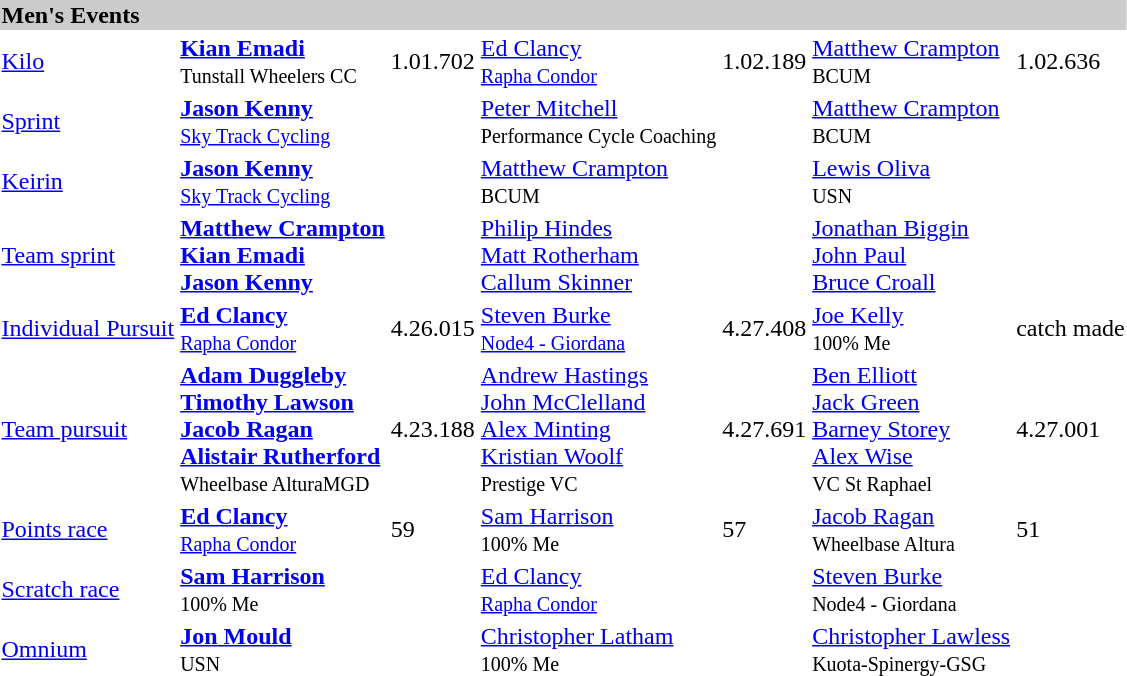<table>
<tr bgcolor="#cccccc">
<td colspan=7><strong>Men's Events</strong></td>
</tr>
<tr>
<td><a href='#'>Kilo</a></td>
<td><strong><a href='#'>Kian Emadi</a></strong><br><small>Tunstall Wheelers CC</small></td>
<td>1.01.702</td>
<td><a href='#'>Ed Clancy</a><br><small><a href='#'>Rapha Condor</a></small></td>
<td>1.02.189</td>
<td><a href='#'>Matthew Crampton</a><br><small>BCUM</small></td>
<td>1.02.636</td>
</tr>
<tr>
<td><a href='#'>Sprint</a></td>
<td><strong><a href='#'>Jason Kenny</a></strong><br><small><a href='#'>Sky Track Cycling</a></small></td>
<td></td>
<td><a href='#'>Peter Mitchell</a><br><small>Performance Cycle Coaching</small></td>
<td></td>
<td><a href='#'>Matthew Crampton</a><br><small>BCUM</small></td>
<td></td>
</tr>
<tr>
<td><a href='#'>Keirin</a></td>
<td><strong><a href='#'>Jason Kenny</a></strong><br><small><a href='#'>Sky Track Cycling</a></small></td>
<td></td>
<td><a href='#'>Matthew Crampton</a><br><small>BCUM</small></td>
<td></td>
<td><a href='#'>Lewis Oliva</a><br><small>USN</small></td>
<td></td>
</tr>
<tr>
<td><a href='#'>Team sprint</a></td>
<td><strong><a href='#'>Matthew Crampton</a><br><a href='#'>Kian Emadi</a><br><a href='#'>Jason Kenny</a></strong></td>
<td></td>
<td><a href='#'>Philip Hindes</a><br><a href='#'>Matt Rotherham</a><br><a href='#'>Callum Skinner</a></td>
<td></td>
<td><a href='#'>Jonathan Biggin</a><br><a href='#'>John Paul</a><br><a href='#'>Bruce Croall</a></td>
<td></td>
</tr>
<tr>
<td><a href='#'>Individual Pursuit</a></td>
<td><strong><a href='#'>Ed Clancy</a></strong><br><small><a href='#'>Rapha Condor</a> </small></td>
<td>4.26.015</td>
<td><a href='#'>Steven Burke</a><br><small><a href='#'>Node4 - Giordana</a></small></td>
<td>4.27.408</td>
<td><a href='#'>Joe Kelly</a><br><small>100% Me</small></td>
<td>catch made</td>
</tr>
<tr>
<td><a href='#'>Team pursuit</a></td>
<td><strong><a href='#'>Adam Duggleby</a><br><a href='#'>Timothy Lawson</a><br><a href='#'>Jacob Ragan</a><br><a href='#'>Alistair Rutherford</a></strong><br><small>Wheelbase AlturaMGD</small></td>
<td>4.23.188</td>
<td><a href='#'>Andrew Hastings</a><br><a href='#'>John McClelland</a><br><a href='#'>Alex Minting</a><br><a href='#'>Kristian Woolf</a><br><small>Prestige VC</small></td>
<td>4.27.691</td>
<td><a href='#'>Ben Elliott</a><br><a href='#'>Jack Green</a><br><a href='#'>Barney Storey</a><br><a href='#'>Alex Wise</a><br><small>VC St Raphael</small></td>
<td>4.27.001</td>
</tr>
<tr>
<td><a href='#'>Points race</a></td>
<td><strong><a href='#'>Ed Clancy</a></strong><br><small><a href='#'>Rapha Condor</a></small></td>
<td>59</td>
<td><a href='#'>Sam Harrison</a><br><small>100% Me</small></td>
<td>57</td>
<td><a href='#'>Jacob Ragan</a><br><small>Wheelbase Altura</small></td>
<td>51</td>
</tr>
<tr>
<td><a href='#'>Scratch race</a></td>
<td><strong><a href='#'>Sam Harrison</a></strong><br><small>100% Me</small></td>
<td></td>
<td><a href='#'>Ed Clancy</a><br><small><a href='#'>Rapha Condor</a></small></td>
<td></td>
<td><a href='#'>Steven Burke</a><br><small>Node4 - Giordana</small></td>
<td></td>
</tr>
<tr>
<td><a href='#'>Omnium</a></td>
<td><strong><a href='#'>Jon Mould</a></strong><br><small>USN</small></td>
<td></td>
<td><a href='#'>Christopher Latham</a><br><small>100% Me</small></td>
<td></td>
<td><a href='#'>Christopher Lawless</a><br><small>Kuota-Spinergy-GSG</small></td>
<td></td>
</tr>
</table>
